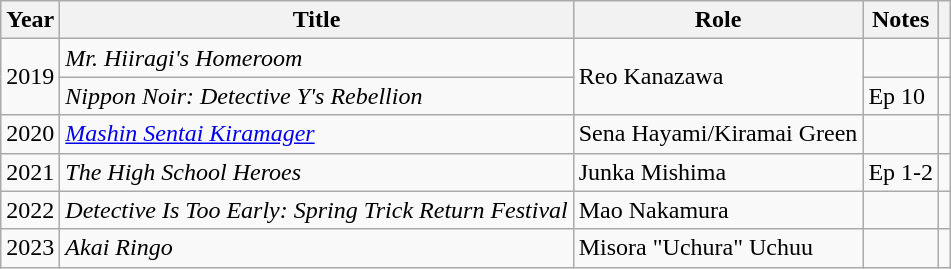<table class="wikitable">
<tr>
<th>Year</th>
<th>Title</th>
<th>Role</th>
<th>Notes</th>
<th></th>
</tr>
<tr>
<td rowspan="2">2019</td>
<td><em>Mr. Hiiragi's Homeroom</em></td>
<td rowspan="2">Reo Kanazawa</td>
<td></td>
<td></td>
</tr>
<tr>
<td><em>Nippon Noir: Detective Y's Rebellion</em></td>
<td>Ep 10</td>
<td></td>
</tr>
<tr>
<td rowspan="1">2020</td>
<td><em><a href='#'>Mashin Sentai Kiramager</a></em></td>
<td>Sena Hayami/Kiramai Green</td>
<td></td>
<td></td>
</tr>
<tr>
<td>2021</td>
<td><em>The High School Heroes</em></td>
<td>Junka Mishima</td>
<td>Ep 1-2</td>
<td></td>
</tr>
<tr>
<td>2022</td>
<td><em>Detective Is Too Early: Spring Trick Return Festival</em></td>
<td>Mao Nakamura</td>
<td></td>
<td></td>
</tr>
<tr>
<td>2023</td>
<td><em>Akai Ringo</em></td>
<td>Misora "Uchura" Uchuu</td>
<td></td>
<td></td>
</tr>
</table>
